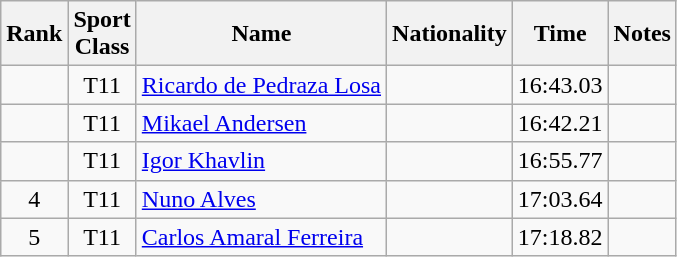<table class="wikitable sortable" style="text-align:center">
<tr>
<th>Rank</th>
<th>Sport<br>Class</th>
<th>Name</th>
<th>Nationality</th>
<th>Time</th>
<th>Notes</th>
</tr>
<tr>
<td></td>
<td>T11</td>
<td align=left><a href='#'>Ricardo de Pedraza Losa</a></td>
<td align=left></td>
<td>16:43.03</td>
<td></td>
</tr>
<tr>
<td></td>
<td>T11</td>
<td align=left><a href='#'>Mikael Andersen</a></td>
<td align=left></td>
<td>16:42.21</td>
<td></td>
</tr>
<tr>
<td></td>
<td>T11</td>
<td align=left><a href='#'>Igor Khavlin</a></td>
<td align=left></td>
<td>16:55.77</td>
<td></td>
</tr>
<tr>
<td>4</td>
<td>T11</td>
<td align=left><a href='#'>Nuno Alves</a></td>
<td align=left></td>
<td>17:03.64</td>
<td></td>
</tr>
<tr>
<td>5</td>
<td>T11</td>
<td align=left><a href='#'>Carlos Amaral Ferreira</a></td>
<td align=left></td>
<td>17:18.82</td>
<td></td>
</tr>
</table>
